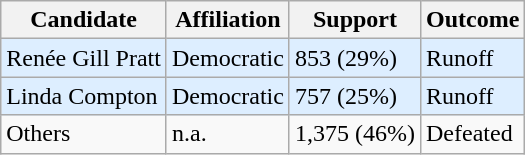<table class="wikitable">
<tr>
<th>Candidate</th>
<th>Affiliation</th>
<th>Support</th>
<th>Outcome</th>
</tr>
<tr>
<td bgcolor=#DDEEFF>Renée Gill Pratt</td>
<td bgcolor=#DDEEFF>Democratic</td>
<td bgcolor=#DDEEFF>853 (29%)</td>
<td bgcolor=#DDEEFF>Runoff</td>
</tr>
<tr>
<td bgcolor=#DDEEFF>Linda Compton</td>
<td bgcolor=#DDEEFF>Democratic</td>
<td bgcolor=#DDEEFF>757 (25%)</td>
<td bgcolor=#DDEEFF>Runoff</td>
</tr>
<tr>
<td>Others</td>
<td>n.a.</td>
<td>1,375 (46%)</td>
<td>Defeated</td>
</tr>
</table>
